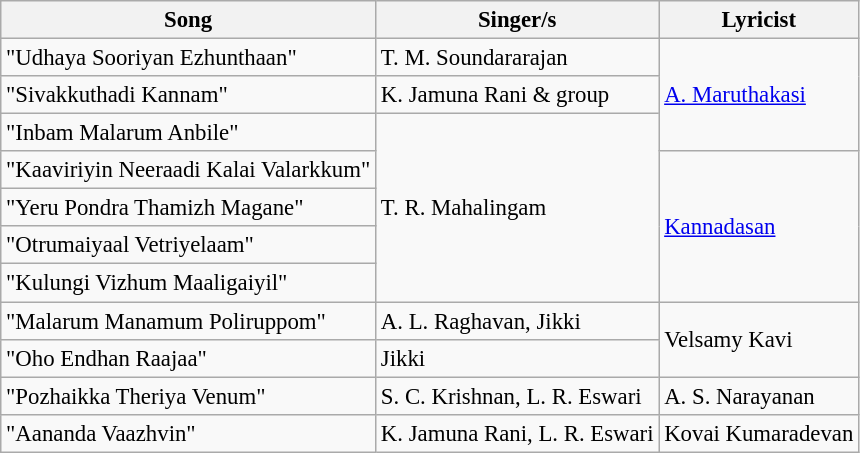<table class="wikitable" style="font-size:95%;">
<tr>
<th>Song</th>
<th>Singer/s</th>
<th>Lyricist</th>
</tr>
<tr>
<td>"Udhaya Sooriyan Ezhunthaan"</td>
<td>T. M. Soundararajan</td>
<td rowspan=3><a href='#'>A. Maruthakasi</a></td>
</tr>
<tr>
<td>"Sivakkuthadi Kannam"</td>
<td>K. Jamuna Rani & group</td>
</tr>
<tr>
<td>"Inbam Malarum Anbile"</td>
<td rowspan=5>T. R. Mahalingam</td>
</tr>
<tr>
<td>"Kaaviriyin Neeraadi Kalai Valarkkum"</td>
<td rowspan=4><a href='#'>Kannadasan</a></td>
</tr>
<tr>
<td>"Yeru Pondra Thamizh Magane"</td>
</tr>
<tr>
<td>"Otrumaiyaal Vetriyelaam"</td>
</tr>
<tr>
<td>"Kulungi Vizhum Maaligaiyil"</td>
</tr>
<tr>
<td>"Malarum Manamum Poliruppom"</td>
<td>A. L. Raghavan, Jikki</td>
<td rowspan=2>Velsamy Kavi</td>
</tr>
<tr>
<td>"Oho Endhan Raajaa"</td>
<td>Jikki</td>
</tr>
<tr>
<td>"Pozhaikka Theriya Venum"</td>
<td>S. C. Krishnan, L. R. Eswari</td>
<td>A. S. Narayanan</td>
</tr>
<tr>
<td>"Aananda Vaazhvin"</td>
<td>K. Jamuna Rani, L. R. Eswari</td>
<td>Kovai Kumaradevan</td>
</tr>
</table>
